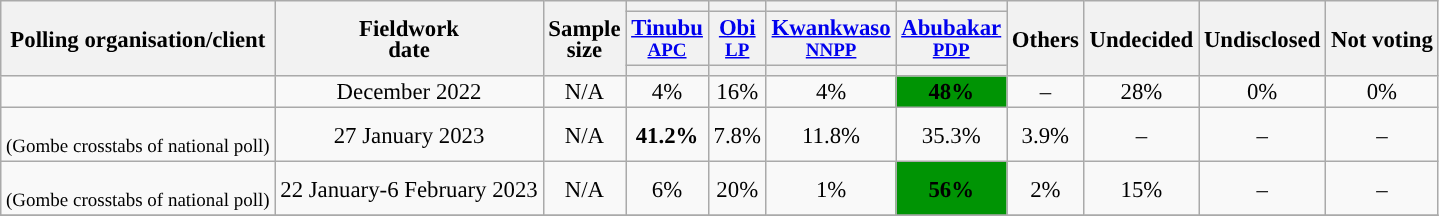<table class="wikitable" style="text-align:center;font-size:95%;line-height:14px;">
<tr>
<th rowspan="3">Polling organisation/client</th>
<th rowspan="3">Fieldwork<br>date</th>
<th rowspan="3">Sample<br>size</th>
<th></th>
<th></th>
<th></th>
<th></th>
<th rowspan="3">Others</th>
<th rowspan="3">Undecided</th>
<th rowspan="3">Undisclosed</th>
<th rowspan="3">Not voting</th>
</tr>
<tr>
<th><a href='#'>Tinubu</a><br><small><a href='#'>APC</a></small></th>
<th><a href='#'>Obi</a><br><small><a href='#'>LP</a></small></th>
<th><a href='#'>Kwankwaso</a><br><small><a href='#'>NNPP</a></small></th>
<th><a href='#'>Abubakar</a><br><small><a href='#'>PDP</a></small></th>
</tr>
<tr>
<th style="background:"></th>
<th style="background:"></th>
<th style="background:"></th>
<th style="background:"></th>
</tr>
<tr>
<td></td>
<td>December 2022</td>
<td>N/A</td>
<td>4%</td>
<td>16%</td>
<td>4%</td>
<td bgcolor=#009404><strong>48%</strong></td>
<td>–</td>
<td>28%</td>
<td>0%</td>
<td>0%</td>
</tr>
<tr>
<td><br><small>(Gombe crosstabs of national poll)</small></td>
<td>27 January 2023</td>
<td>N/A</td>
<td><strong>41.2%</strong></td>
<td>7.8%</td>
<td>11.8%</td>
<td>35.3%</td>
<td>3.9%</td>
<td>–</td>
<td>–</td>
<td>–</td>
</tr>
<tr>
<td><br><small>(Gombe crosstabs of national poll)</small></td>
<td>22 January-6 February 2023</td>
<td>N/A</td>
<td>6%</td>
<td>20%</td>
<td>1%</td>
<td bgcolor=#009404><strong>56%</strong></td>
<td>2%</td>
<td>15%</td>
<td>–</td>
<td>–</td>
</tr>
<tr>
</tr>
</table>
